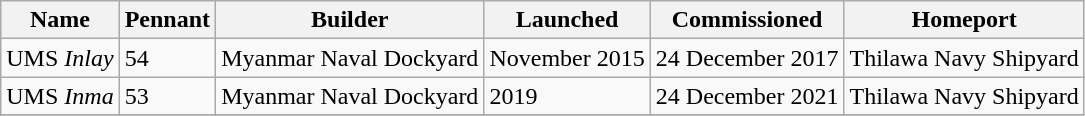<table class="wikitable">
<tr>
<th>Name</th>
<th>Pennant</th>
<th>Builder</th>
<th>Launched</th>
<th>Commissioned</th>
<th>Homeport</th>
</tr>
<tr Yangon>
<td>UMS <em>Inlay</em></td>
<td>54</td>
<td>Myanmar Naval Dockyard</td>
<td>November 2015</td>
<td>24 December 2017</td>
<td>Thilawa Navy Shipyard</td>
</tr>
<tr>
<td>UMS <em>Inma</em></td>
<td>53</td>
<td>Myanmar Naval Dockyard</td>
<td>2019</td>
<td>24 December 2021</td>
<td>Thilawa Navy Shipyard</td>
</tr>
<tr>
</tr>
</table>
